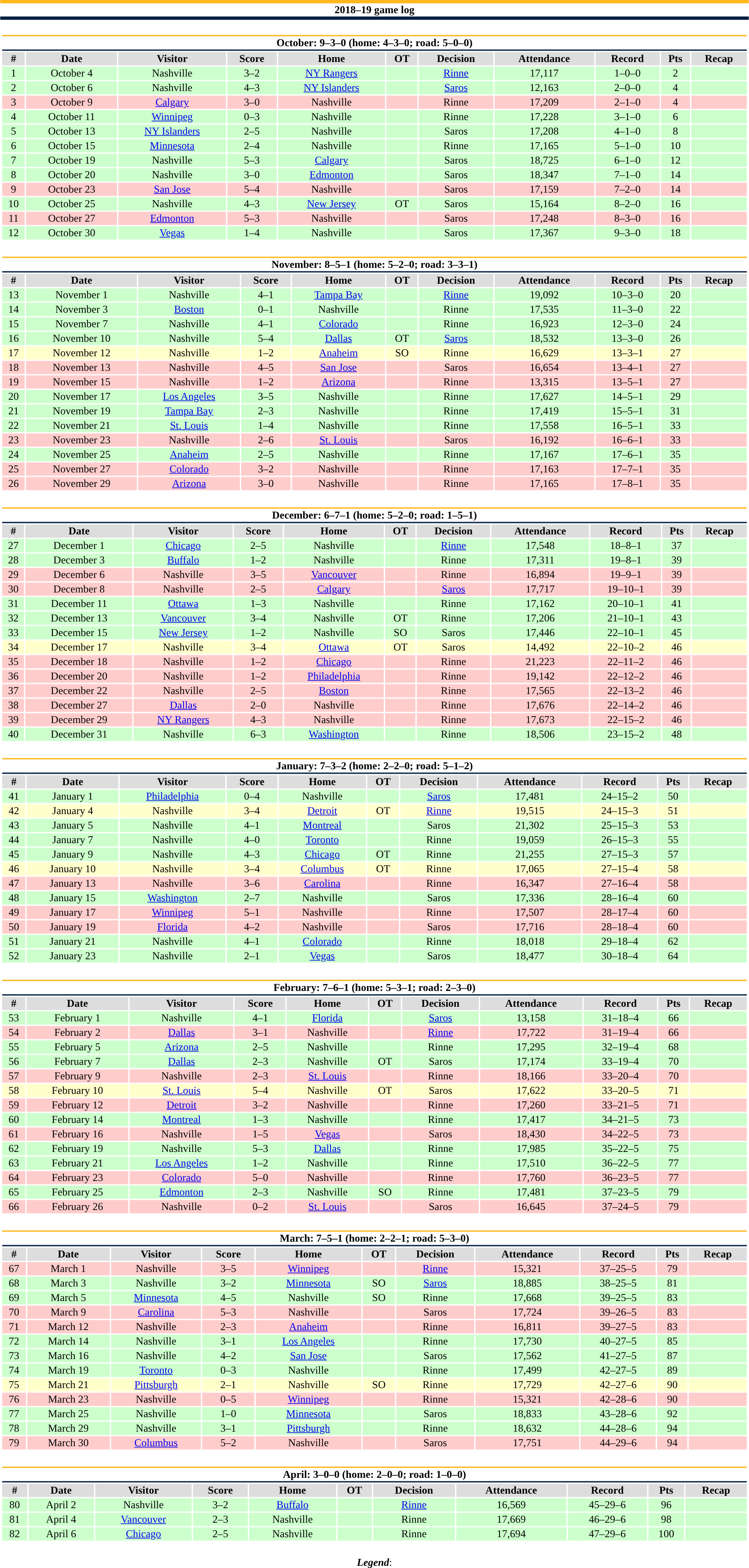<table class="toccolours" style="width:90%; clear:both; margin:1.5em auto; text-align:center;">
<tr>
<th colspan="11" style="background:#FFFFFF; border-top:#FFB81C 5px solid; border-bottom:#041E42 5px solid;">2018–19 game log</th>
</tr>
<tr>
<td colspan="11"><br><table class="toccolours collapsible collapsed" style="width:100%;">
<tr>
<th colspan="11" style="background:#FFFFFF; border-top:#FFB81C 2px solid; border-bottom:#041E42 2px solid;">October: 9–3–0 (home: 4–3–0; road: 5–0–0)</th>
</tr>
<tr style="background:#ddd;">
<th>#</th>
<th>Date</th>
<th>Visitor</th>
<th>Score</th>
<th>Home</th>
<th>OT</th>
<th>Decision</th>
<th>Attendance</th>
<th>Record</th>
<th>Pts</th>
<th>Recap</th>
</tr>
<tr style="background:#cfc;">
<td>1</td>
<td>October 4</td>
<td>Nashville</td>
<td>3–2</td>
<td><a href='#'>NY Rangers</a></td>
<td></td>
<td><a href='#'>Rinne</a></td>
<td>17,117</td>
<td>1–0–0</td>
<td>2</td>
<td></td>
</tr>
<tr style="background:#cfc;">
<td>2</td>
<td>October 6</td>
<td>Nashville</td>
<td>4–3</td>
<td><a href='#'>NY Islanders</a></td>
<td></td>
<td><a href='#'>Saros</a></td>
<td>12,163</td>
<td>2–0–0</td>
<td>4</td>
<td></td>
</tr>
<tr style="background:#fcc;">
<td>3</td>
<td>October 9</td>
<td><a href='#'>Calgary</a></td>
<td>3–0</td>
<td>Nashville</td>
<td></td>
<td>Rinne</td>
<td>17,209</td>
<td>2–1–0</td>
<td>4</td>
<td></td>
</tr>
<tr style="background:#cfc;">
<td>4</td>
<td>October 11</td>
<td><a href='#'>Winnipeg</a></td>
<td>0–3</td>
<td>Nashville</td>
<td></td>
<td>Rinne</td>
<td>17,228</td>
<td>3–1–0</td>
<td>6</td>
<td></td>
</tr>
<tr style="background:#cfc;">
<td>5</td>
<td>October 13</td>
<td><a href='#'>NY Islanders</a></td>
<td>2–5</td>
<td>Nashville</td>
<td></td>
<td>Saros</td>
<td>17,208</td>
<td>4–1–0</td>
<td>8</td>
<td></td>
</tr>
<tr style="background:#cfc;">
<td>6</td>
<td>October 15</td>
<td><a href='#'>Minnesota</a></td>
<td>2–4</td>
<td>Nashville</td>
<td></td>
<td>Rinne</td>
<td>17,165</td>
<td>5–1–0</td>
<td>10</td>
<td></td>
</tr>
<tr style="background:#cfc;">
<td>7</td>
<td>October 19</td>
<td>Nashville</td>
<td>5–3</td>
<td><a href='#'>Calgary</a></td>
<td></td>
<td>Saros</td>
<td>18,725</td>
<td>6–1–0</td>
<td>12</td>
<td></td>
</tr>
<tr style="background:#cfc;">
<td>8</td>
<td>October 20</td>
<td>Nashville</td>
<td>3–0</td>
<td><a href='#'>Edmonton</a></td>
<td></td>
<td>Saros</td>
<td>18,347</td>
<td>7–1–0</td>
<td>14</td>
<td></td>
</tr>
<tr style="background:#fcc;">
<td>9</td>
<td>October 23</td>
<td><a href='#'>San Jose</a></td>
<td>5–4</td>
<td>Nashville</td>
<td></td>
<td>Saros</td>
<td>17,159</td>
<td>7–2–0</td>
<td>14</td>
<td></td>
</tr>
<tr style="background:#cfc;">
<td>10</td>
<td>October 25</td>
<td>Nashville</td>
<td>4–3</td>
<td><a href='#'>New Jersey</a></td>
<td>OT</td>
<td>Saros</td>
<td>15,164</td>
<td>8–2–0</td>
<td>16</td>
<td></td>
</tr>
<tr style="background:#fcc;">
<td>11</td>
<td>October 27</td>
<td><a href='#'>Edmonton</a></td>
<td>5–3</td>
<td>Nashville</td>
<td></td>
<td>Saros</td>
<td>17,248</td>
<td>8–3–0</td>
<td>16</td>
<td></td>
</tr>
<tr style="background:#cfc;">
<td>12</td>
<td>October 30</td>
<td><a href='#'>Vegas</a></td>
<td>1–4</td>
<td>Nashville</td>
<td></td>
<td>Saros</td>
<td>17,367</td>
<td>9–3–0</td>
<td>18</td>
<td></td>
</tr>
</table>
</td>
</tr>
<tr>
<td colspan="11"><br><table class="toccolours collapsible collapsed" style="width:100%;">
<tr>
<th colspan="11" style="background:#FFFFFF; border-top:#FFB81C 2px solid; border-bottom:#041E42 2px solid;">November: 8–5–1 (home: 5–2–0; road: 3–3–1)</th>
</tr>
<tr style="background:#ddd;">
<th>#</th>
<th>Date</th>
<th>Visitor</th>
<th>Score</th>
<th>Home</th>
<th>OT</th>
<th>Decision</th>
<th>Attendance</th>
<th>Record</th>
<th>Pts</th>
<th>Recap</th>
</tr>
<tr style="background:#cfc;">
<td>13</td>
<td>November 1</td>
<td>Nashville</td>
<td>4–1</td>
<td><a href='#'>Tampa Bay</a></td>
<td></td>
<td><a href='#'>Rinne</a></td>
<td>19,092</td>
<td>10–3–0</td>
<td>20</td>
<td></td>
</tr>
<tr style="background:#cfc;">
<td>14</td>
<td>November 3</td>
<td><a href='#'>Boston</a></td>
<td>0–1</td>
<td>Nashville</td>
<td></td>
<td>Rinne</td>
<td>17,535</td>
<td>11–3–0</td>
<td>22</td>
<td></td>
</tr>
<tr style="background:#cfc;">
<td>15</td>
<td>November 7</td>
<td>Nashville</td>
<td>4–1</td>
<td><a href='#'>Colorado</a></td>
<td></td>
<td>Rinne</td>
<td>16,923</td>
<td>12–3–0</td>
<td>24</td>
<td></td>
</tr>
<tr style="background:#cfc;">
<td>16</td>
<td>November 10</td>
<td>Nashville</td>
<td>5–4</td>
<td><a href='#'>Dallas</a></td>
<td>OT</td>
<td><a href='#'>Saros</a></td>
<td>18,532</td>
<td>13–3–0</td>
<td>26</td>
<td></td>
</tr>
<tr style="background:#ffc;">
<td>17</td>
<td>November 12</td>
<td>Nashville</td>
<td>1–2</td>
<td><a href='#'>Anaheim</a></td>
<td>SO</td>
<td>Rinne</td>
<td>16,629</td>
<td>13–3–1</td>
<td>27</td>
<td></td>
</tr>
<tr style="background:#fcc;">
<td>18</td>
<td>November 13</td>
<td>Nashville</td>
<td>4–5</td>
<td><a href='#'>San Jose</a></td>
<td></td>
<td>Saros</td>
<td>16,654</td>
<td>13–4–1</td>
<td>27</td>
<td></td>
</tr>
<tr style="background:#fcc;">
<td>19</td>
<td>November 15</td>
<td>Nashville</td>
<td>1–2</td>
<td><a href='#'>Arizona</a></td>
<td></td>
<td>Rinne</td>
<td>13,315</td>
<td>13–5–1</td>
<td>27</td>
<td></td>
</tr>
<tr style="background:#cfc;">
<td>20</td>
<td>November 17</td>
<td><a href='#'>Los Angeles</a></td>
<td>3–5</td>
<td>Nashville</td>
<td></td>
<td>Rinne</td>
<td>17,627</td>
<td>14–5–1</td>
<td>29</td>
<td></td>
</tr>
<tr style="background:#cfc;">
<td>21</td>
<td>November 19</td>
<td><a href='#'>Tampa Bay</a></td>
<td>2–3</td>
<td>Nashville</td>
<td></td>
<td>Rinne</td>
<td>17,419</td>
<td>15–5–1</td>
<td>31</td>
<td></td>
</tr>
<tr style="background:#cfc;">
<td>22</td>
<td>November 21</td>
<td><a href='#'>St. Louis</a></td>
<td>1–4</td>
<td>Nashville</td>
<td></td>
<td>Rinne</td>
<td>17,558</td>
<td>16–5–1</td>
<td>33</td>
<td></td>
</tr>
<tr style="background:#fcc;">
<td>23</td>
<td>November 23</td>
<td>Nashville</td>
<td>2–6</td>
<td><a href='#'>St. Louis</a></td>
<td></td>
<td>Saros</td>
<td>16,192</td>
<td>16–6–1</td>
<td>33</td>
<td></td>
</tr>
<tr style="background:#cfc;">
<td>24</td>
<td>November 25</td>
<td><a href='#'>Anaheim</a></td>
<td>2–5</td>
<td>Nashville</td>
<td></td>
<td>Rinne</td>
<td>17,167</td>
<td>17–6–1</td>
<td>35</td>
<td></td>
</tr>
<tr style="background:#fcc;">
<td>25</td>
<td>November 27</td>
<td><a href='#'>Colorado</a></td>
<td>3–2</td>
<td>Nashville</td>
<td></td>
<td>Rinne</td>
<td>17,163</td>
<td>17–7–1</td>
<td>35</td>
<td></td>
</tr>
<tr style="background:#fcc;">
<td>26</td>
<td>November 29</td>
<td><a href='#'>Arizona</a></td>
<td>3–0</td>
<td>Nashville</td>
<td></td>
<td>Rinne</td>
<td>17,165</td>
<td>17–8–1</td>
<td>35</td>
<td></td>
</tr>
</table>
</td>
</tr>
<tr>
<td colspan="11"><br><table class="toccolours collapsible collapsed" style="width:100%;">
<tr>
<th colspan="11" style="background:#FFFFFF; border-top:#FFB81C 2px solid; border-bottom:#041E42 2px solid;">December: 6–7–1 (home: 5–2–0; road: 1–5–1)</th>
</tr>
<tr style="background:#ddd;">
<th>#</th>
<th>Date</th>
<th>Visitor</th>
<th>Score</th>
<th>Home</th>
<th>OT</th>
<th>Decision</th>
<th>Attendance</th>
<th>Record</th>
<th>Pts</th>
<th>Recap</th>
</tr>
<tr style="background:#cfc;">
<td>27</td>
<td>December 1</td>
<td><a href='#'>Chicago</a></td>
<td>2–5</td>
<td>Nashville</td>
<td></td>
<td><a href='#'>Rinne</a></td>
<td>17,548</td>
<td>18–8–1</td>
<td>37</td>
<td></td>
</tr>
<tr style="background:#cfc;">
<td>28</td>
<td>December 3</td>
<td><a href='#'>Buffalo</a></td>
<td>1–2</td>
<td>Nashville</td>
<td></td>
<td>Rinne</td>
<td>17,311</td>
<td>19–8–1</td>
<td>39</td>
<td></td>
</tr>
<tr style="background:#fcc;">
<td>29</td>
<td>December 6</td>
<td>Nashville</td>
<td>3–5</td>
<td><a href='#'>Vancouver</a></td>
<td></td>
<td>Rinne</td>
<td>16,894</td>
<td>19–9–1</td>
<td>39</td>
<td></td>
</tr>
<tr style="background:#fcc;">
<td>30</td>
<td>December 8</td>
<td>Nashville</td>
<td>2–5</td>
<td><a href='#'>Calgary</a></td>
<td></td>
<td><a href='#'>Saros</a></td>
<td>17,717</td>
<td>19–10–1</td>
<td>39</td>
<td></td>
</tr>
<tr style="background:#cfc;">
<td>31</td>
<td>December 11</td>
<td><a href='#'>Ottawa</a></td>
<td>1–3</td>
<td>Nashville</td>
<td></td>
<td>Rinne</td>
<td>17,162</td>
<td>20–10–1</td>
<td>41</td>
<td></td>
</tr>
<tr style="background:#cfc;">
<td>32</td>
<td>December 13</td>
<td><a href='#'>Vancouver</a></td>
<td>3–4</td>
<td>Nashville</td>
<td>OT</td>
<td>Rinne</td>
<td>17,206</td>
<td>21–10–1</td>
<td>43</td>
<td></td>
</tr>
<tr style="background:#cfc;">
<td>33</td>
<td>December 15</td>
<td><a href='#'>New Jersey</a></td>
<td>1–2</td>
<td>Nashville</td>
<td>SO</td>
<td>Saros</td>
<td>17,446</td>
<td>22–10–1</td>
<td>45</td>
<td></td>
</tr>
<tr style="background:#ffc;">
<td>34</td>
<td>December 17</td>
<td>Nashville</td>
<td>3–4</td>
<td><a href='#'>Ottawa</a></td>
<td>OT</td>
<td>Saros</td>
<td>14,492</td>
<td>22–10–2</td>
<td>46</td>
<td></td>
</tr>
<tr style="background:#fcc;">
<td>35</td>
<td>December 18</td>
<td>Nashville</td>
<td>1–2</td>
<td><a href='#'>Chicago</a></td>
<td></td>
<td>Rinne</td>
<td>21,223</td>
<td>22–11–2</td>
<td>46</td>
<td></td>
</tr>
<tr style="background:#fcc;">
<td>36</td>
<td>December 20</td>
<td>Nashville</td>
<td>1–2</td>
<td><a href='#'>Philadelphia</a></td>
<td></td>
<td>Rinne</td>
<td>19,142</td>
<td>22–12–2</td>
<td>46</td>
<td></td>
</tr>
<tr style="background:#fcc;">
<td>37</td>
<td>December 22</td>
<td>Nashville</td>
<td>2–5</td>
<td><a href='#'>Boston</a></td>
<td></td>
<td>Rinne</td>
<td>17,565</td>
<td>22–13–2</td>
<td>46</td>
<td></td>
</tr>
<tr style="background:#fcc;">
<td>38</td>
<td>December 27</td>
<td><a href='#'>Dallas</a></td>
<td>2–0</td>
<td>Nashville</td>
<td></td>
<td>Rinne</td>
<td>17,676</td>
<td>22–14–2</td>
<td>46</td>
<td></td>
</tr>
<tr style="background:#fcc;">
<td>39</td>
<td>December 29</td>
<td><a href='#'>NY Rangers</a></td>
<td>4–3</td>
<td>Nashville</td>
<td></td>
<td>Rinne</td>
<td>17,673</td>
<td>22–15–2</td>
<td>46</td>
<td></td>
</tr>
<tr style="background:#cfc;">
<td>40</td>
<td>December 31</td>
<td>Nashville</td>
<td>6–3</td>
<td><a href='#'>Washington</a></td>
<td></td>
<td>Rinne</td>
<td>18,506</td>
<td>23–15–2</td>
<td>48</td>
<td></td>
</tr>
</table>
</td>
</tr>
<tr>
<td colspan="11"><br><table class="toccolours collapsible collapsed" style="width:100%;">
<tr>
<th colspan="11" style="background:#FFFFFF; border-top:#FFB81C 2px solid; border-bottom:#041E42 2px solid;">January: 7–3–2 (home: 2–2–0; road: 5–1–2)</th>
</tr>
<tr style="background:#ddd;">
<th>#</th>
<th>Date</th>
<th>Visitor</th>
<th>Score</th>
<th>Home</th>
<th>OT</th>
<th>Decision</th>
<th>Attendance</th>
<th>Record</th>
<th>Pts</th>
<th>Recap</th>
</tr>
<tr style="background:#cfc;">
<td>41</td>
<td>January 1</td>
<td><a href='#'>Philadelphia</a></td>
<td>0–4</td>
<td>Nashville</td>
<td></td>
<td><a href='#'>Saros</a></td>
<td>17,481</td>
<td>24–15–2</td>
<td>50</td>
<td></td>
</tr>
<tr style="background:#ffc;">
<td>42</td>
<td>January 4</td>
<td>Nashville</td>
<td>3–4</td>
<td><a href='#'>Detroit</a></td>
<td>OT</td>
<td><a href='#'>Rinne</a></td>
<td>19,515</td>
<td>24–15–3</td>
<td>51</td>
<td></td>
</tr>
<tr style="background:#cfc;">
<td>43</td>
<td>January 5</td>
<td>Nashville</td>
<td>4–1</td>
<td><a href='#'>Montreal</a></td>
<td></td>
<td>Saros</td>
<td>21,302</td>
<td>25–15–3</td>
<td>53</td>
<td></td>
</tr>
<tr style="background:#cfc;">
<td>44</td>
<td>January 7</td>
<td>Nashville</td>
<td>4–0</td>
<td><a href='#'>Toronto</a></td>
<td></td>
<td>Rinne</td>
<td>19,059</td>
<td>26–15–3</td>
<td>55</td>
<td></td>
</tr>
<tr style="background:#cfc;">
<td>45</td>
<td>January 9</td>
<td>Nashville</td>
<td>4–3</td>
<td><a href='#'>Chicago</a></td>
<td>OT</td>
<td>Rinne</td>
<td>21,255</td>
<td>27–15–3</td>
<td>57</td>
<td></td>
</tr>
<tr style="background:#ffc;">
<td>46</td>
<td>January 10</td>
<td>Nashville</td>
<td>3–4</td>
<td><a href='#'>Columbus</a></td>
<td>OT</td>
<td>Rinne</td>
<td>17,065</td>
<td>27–15–4</td>
<td>58</td>
<td></td>
</tr>
<tr style="background:#fcc;">
<td>47</td>
<td>January 13</td>
<td>Nashville</td>
<td>3–6</td>
<td><a href='#'>Carolina</a></td>
<td></td>
<td>Rinne</td>
<td>16,347</td>
<td>27–16–4</td>
<td>58</td>
<td></td>
</tr>
<tr style="background:#cfc;">
<td>48</td>
<td>January 15</td>
<td><a href='#'>Washington</a></td>
<td>2–7</td>
<td>Nashville</td>
<td></td>
<td>Saros</td>
<td>17,336</td>
<td>28–16–4</td>
<td>60</td>
<td></td>
</tr>
<tr style="background:#fcc;">
<td>49</td>
<td>January 17</td>
<td><a href='#'>Winnipeg</a></td>
<td>5–1</td>
<td>Nashville</td>
<td></td>
<td>Rinne</td>
<td>17,507</td>
<td>28–17–4</td>
<td>60</td>
<td></td>
</tr>
<tr style="background:#fcc;">
<td>50</td>
<td>January 19</td>
<td><a href='#'>Florida</a></td>
<td>4–2</td>
<td>Nashville</td>
<td></td>
<td>Saros</td>
<td>17,716</td>
<td>28–18–4</td>
<td>60</td>
<td></td>
</tr>
<tr style="background:#cfc;">
<td>51</td>
<td>January 21</td>
<td>Nashville</td>
<td>4–1</td>
<td><a href='#'>Colorado</a></td>
<td></td>
<td>Rinne</td>
<td>18,018</td>
<td>29–18–4</td>
<td>62</td>
<td></td>
</tr>
<tr style="background:#cfc;">
<td>52</td>
<td>January 23</td>
<td>Nashville</td>
<td>2–1</td>
<td><a href='#'>Vegas</a></td>
<td></td>
<td>Saros</td>
<td>18,477</td>
<td>30–18–4</td>
<td>64</td>
<td></td>
</tr>
</table>
</td>
</tr>
<tr>
<td colspan="11"><br><table class="toccolours collapsible collapsed" style="width:100%;">
<tr>
<th colspan="11" style="background:#FFFFFF; border-top:#FFB81C 2px solid; border-bottom:#041E42 2px solid;">February: 7–6–1 (home: 5–3–1; road: 2–3–0)</th>
</tr>
<tr style="background:#ddd;">
<th>#</th>
<th>Date</th>
<th>Visitor</th>
<th>Score</th>
<th>Home</th>
<th>OT</th>
<th>Decision</th>
<th>Attendance</th>
<th>Record</th>
<th>Pts</th>
<th>Recap</th>
</tr>
<tr style="background:#cfc;">
<td>53</td>
<td>February 1</td>
<td>Nashville</td>
<td>4–1</td>
<td><a href='#'>Florida</a></td>
<td></td>
<td><a href='#'>Saros</a></td>
<td>13,158</td>
<td>31–18–4</td>
<td>66</td>
<td></td>
</tr>
<tr style="background:#fcc;">
<td>54</td>
<td>February 2</td>
<td><a href='#'>Dallas</a></td>
<td>3–1</td>
<td>Nashville</td>
<td></td>
<td><a href='#'>Rinne</a></td>
<td>17,722</td>
<td>31–19–4</td>
<td>66</td>
<td></td>
</tr>
<tr style="background:#cfc;">
<td>55</td>
<td>February 5</td>
<td><a href='#'>Arizona</a></td>
<td>2–5</td>
<td>Nashville</td>
<td></td>
<td>Rinne</td>
<td>17,295</td>
<td>32–19–4</td>
<td>68</td>
<td></td>
</tr>
<tr style="background:#cfc;">
<td>56</td>
<td>February 7</td>
<td><a href='#'>Dallas</a></td>
<td>2–3</td>
<td>Nashville</td>
<td>OT</td>
<td>Saros</td>
<td>17,174</td>
<td>33–19–4</td>
<td>70</td>
<td></td>
</tr>
<tr style="background:#fcc;">
<td>57</td>
<td>February 9</td>
<td>Nashville</td>
<td>2–3</td>
<td><a href='#'>St. Louis</a></td>
<td></td>
<td>Rinne</td>
<td>18,166</td>
<td>33–20–4</td>
<td>70</td>
<td></td>
</tr>
<tr style="background:#ffc;">
<td>58</td>
<td>February 10</td>
<td><a href='#'>St. Louis</a></td>
<td>5–4</td>
<td>Nashville</td>
<td>OT</td>
<td>Saros</td>
<td>17,622</td>
<td>33–20–5</td>
<td>71</td>
<td></td>
</tr>
<tr style="background:#fcc;">
<td>59</td>
<td>February 12</td>
<td><a href='#'>Detroit</a></td>
<td>3–2</td>
<td>Nashville</td>
<td></td>
<td>Rinne</td>
<td>17,260</td>
<td>33–21–5</td>
<td>71</td>
<td></td>
</tr>
<tr style="background:#cfc;">
<td>60</td>
<td>February 14</td>
<td><a href='#'>Montreal</a></td>
<td>1–3</td>
<td>Nashville</td>
<td></td>
<td>Rinne</td>
<td>17,417</td>
<td>34–21–5</td>
<td>73</td>
<td></td>
</tr>
<tr style="background:#fcc;">
<td>61</td>
<td>February 16</td>
<td>Nashville</td>
<td>1–5</td>
<td><a href='#'>Vegas</a></td>
<td></td>
<td>Saros</td>
<td>18,430</td>
<td>34–22–5</td>
<td>73</td>
<td></td>
</tr>
<tr style="background:#cfc;">
<td>62</td>
<td>February 19</td>
<td>Nashville</td>
<td>5–3</td>
<td><a href='#'>Dallas</a></td>
<td></td>
<td>Rinne</td>
<td>17,985</td>
<td>35–22–5</td>
<td>75</td>
<td></td>
</tr>
<tr style="background:#cfc;">
<td>63</td>
<td>February 21</td>
<td><a href='#'>Los Angeles</a></td>
<td>1–2</td>
<td>Nashville</td>
<td></td>
<td>Rinne</td>
<td>17,510</td>
<td>36–22–5</td>
<td>77</td>
<td></td>
</tr>
<tr style="background:#fcc;">
<td>64</td>
<td>February 23</td>
<td><a href='#'>Colorado</a></td>
<td>5–0</td>
<td>Nashville</td>
<td></td>
<td>Rinne</td>
<td>17,760</td>
<td>36–23–5</td>
<td>77</td>
<td></td>
</tr>
<tr style="background:#cfc;">
<td>65</td>
<td>February 25</td>
<td><a href='#'>Edmonton</a></td>
<td>2–3</td>
<td>Nashville</td>
<td>SO</td>
<td>Rinne</td>
<td>17,481</td>
<td>37–23–5</td>
<td>79</td>
<td></td>
</tr>
<tr style="background:#fcc;">
<td>66</td>
<td>February 26</td>
<td>Nashville</td>
<td>0–2</td>
<td><a href='#'>St. Louis</a></td>
<td></td>
<td>Saros</td>
<td>16,645</td>
<td>37–24–5</td>
<td>79</td>
<td></td>
</tr>
</table>
</td>
</tr>
<tr>
<td colspan="11"><br><table class="toccolours collapsible collapsed" style="width:100%;">
<tr>
<th colspan="11" style="background:#FFFFFF; border-top:#FFB81C 2px solid; border-bottom:#041E42 2px solid;">March: 7–5–1 (home: 2–2–1; road: 5–3–0)</th>
</tr>
<tr style="background:#ddd;">
<th>#</th>
<th>Date</th>
<th>Visitor</th>
<th>Score</th>
<th>Home</th>
<th>OT</th>
<th>Decision</th>
<th>Attendance</th>
<th>Record</th>
<th>Pts</th>
<th>Recap</th>
</tr>
<tr style="background:#fcc;">
<td>67</td>
<td>March 1</td>
<td>Nashville</td>
<td>3–5</td>
<td><a href='#'>Winnipeg</a></td>
<td></td>
<td><a href='#'>Rinne</a></td>
<td>15,321</td>
<td>37–25–5</td>
<td>79</td>
<td></td>
</tr>
<tr style="background:#cfc;">
<td>68</td>
<td>March 3</td>
<td>Nashville</td>
<td>3–2</td>
<td><a href='#'>Minnesota</a></td>
<td>SO</td>
<td><a href='#'>Saros</a></td>
<td>18,885</td>
<td>38–25–5</td>
<td>81</td>
<td></td>
</tr>
<tr style="background:#cfc;">
<td>69</td>
<td>March 5</td>
<td><a href='#'>Minnesota</a></td>
<td>4–5</td>
<td>Nashville</td>
<td>SO</td>
<td>Rinne</td>
<td>17,668</td>
<td>39–25–5</td>
<td>83</td>
<td></td>
</tr>
<tr style="background:#fcc;">
<td>70</td>
<td>March 9</td>
<td><a href='#'>Carolina</a></td>
<td>5–3</td>
<td>Nashville</td>
<td></td>
<td>Saros</td>
<td>17,724</td>
<td>39–26–5</td>
<td>83</td>
<td></td>
</tr>
<tr style="background:#fcc;">
<td>71</td>
<td>March 12</td>
<td>Nashville</td>
<td>2–3</td>
<td><a href='#'>Anaheim</a></td>
<td></td>
<td>Rinne</td>
<td>16,811</td>
<td>39–27–5</td>
<td>83</td>
<td></td>
</tr>
<tr style="background:#cfc;">
<td>72</td>
<td>March 14</td>
<td>Nashville</td>
<td>3–1</td>
<td><a href='#'>Los Angeles</a></td>
<td></td>
<td>Rinne</td>
<td>17,730</td>
<td>40–27–5</td>
<td>85</td>
<td></td>
</tr>
<tr style="background:#cfc;">
<td>73</td>
<td>March 16</td>
<td>Nashville</td>
<td>4–2</td>
<td><a href='#'>San Jose</a></td>
<td></td>
<td>Saros</td>
<td>17,562</td>
<td>41–27–5</td>
<td>87</td>
<td></td>
</tr>
<tr style="background:#cfc;">
<td>74</td>
<td>March 19</td>
<td><a href='#'>Toronto</a></td>
<td>0–3</td>
<td>Nashville</td>
<td></td>
<td>Rinne</td>
<td>17,499</td>
<td>42–27–5</td>
<td>89</td>
<td></td>
</tr>
<tr style="background:#ffc;">
<td>75</td>
<td>March 21</td>
<td><a href='#'>Pittsburgh</a></td>
<td>2–1</td>
<td>Nashville</td>
<td>SO</td>
<td>Rinne</td>
<td>17,729</td>
<td>42–27–6</td>
<td>90</td>
<td></td>
</tr>
<tr style="background:#fcc;">
<td>76</td>
<td>March 23</td>
<td>Nashville</td>
<td>0–5</td>
<td><a href='#'>Winnipeg</a></td>
<td></td>
<td>Rinne</td>
<td>15,321</td>
<td>42–28–6</td>
<td>90</td>
<td></td>
</tr>
<tr style="background:#cfc;">
<td>77</td>
<td>March 25</td>
<td>Nashville</td>
<td>1–0</td>
<td><a href='#'>Minnesota</a></td>
<td></td>
<td>Saros</td>
<td>18,833</td>
<td>43–28–6</td>
<td>92</td>
<td></td>
</tr>
<tr style="background:#cfc;">
<td>78</td>
<td>March 29</td>
<td>Nashville</td>
<td>3–1</td>
<td><a href='#'>Pittsburgh</a></td>
<td></td>
<td>Rinne</td>
<td>18,632</td>
<td>44–28–6</td>
<td>94</td>
<td></td>
</tr>
<tr style="background:#fcc;">
<td>79</td>
<td>March 30</td>
<td><a href='#'>Columbus</a></td>
<td>5–2</td>
<td>Nashville</td>
<td></td>
<td>Saros</td>
<td>17,751</td>
<td>44–29–6</td>
<td>94</td>
<td></td>
</tr>
</table>
</td>
</tr>
<tr>
<td colspan="11"><br><table class="toccolours collapsible collapsed" style="width:100%;">
<tr>
<th colspan="11" style="background:#FFFFFF; border-top:#FFB81C 2px solid; border-bottom:#041E42 2px solid;">April: 3–0–0 (home: 2–0–0; road: 1–0–0)</th>
</tr>
<tr style="background:#ddd;">
<th>#</th>
<th>Date</th>
<th>Visitor</th>
<th>Score</th>
<th>Home</th>
<th>OT</th>
<th>Decision</th>
<th>Attendance</th>
<th>Record</th>
<th>Pts</th>
<th>Recap</th>
</tr>
<tr style="background:#cfc;">
<td>80</td>
<td>April 2</td>
<td>Nashville</td>
<td>3–2</td>
<td><a href='#'>Buffalo</a></td>
<td></td>
<td><a href='#'>Rinne</a></td>
<td>16,569</td>
<td>45–29–6</td>
<td>96</td>
<td></td>
</tr>
<tr style="background:#cfc;">
<td>81</td>
<td>April 4</td>
<td><a href='#'>Vancouver</a></td>
<td>2–3</td>
<td>Nashville</td>
<td></td>
<td>Rinne</td>
<td>17,669</td>
<td>46–29–6</td>
<td>98</td>
<td></td>
</tr>
<tr style="background:#cfc;">
<td>82</td>
<td>April 6</td>
<td><a href='#'>Chicago</a></td>
<td>2–5</td>
<td>Nashville</td>
<td></td>
<td>Rinne</td>
<td>17,694</td>
<td>47–29–6</td>
<td>100</td>
<td></td>
</tr>
</table>
</td>
</tr>
<tr>
<td colspan="11" style="text-align:center;"><br><strong><em>Legend</em></strong>:


</td>
</tr>
</table>
